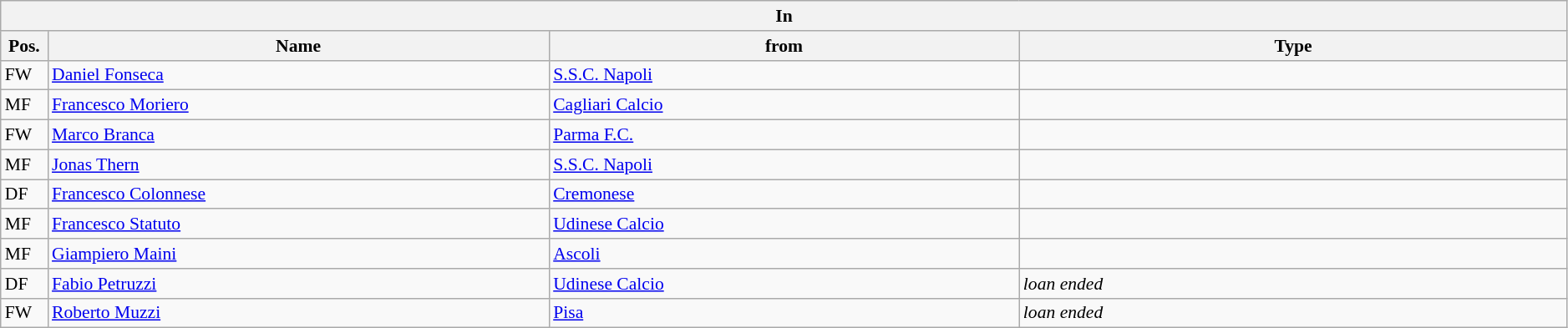<table class="wikitable" style="font-size:90%; width:99%">
<tr>
<th colspan="4">In</th>
</tr>
<tr>
<th width=3%>Pos.</th>
<th width=32%>Name</th>
<th width=30%>from</th>
<th width=35%>Type</th>
</tr>
<tr>
<td>FW</td>
<td><a href='#'>Daniel Fonseca</a></td>
<td><a href='#'>S.S.C. Napoli</a></td>
<td></td>
</tr>
<tr>
<td>MF</td>
<td><a href='#'>Francesco Moriero</a></td>
<td><a href='#'>Cagliari Calcio</a></td>
<td></td>
</tr>
<tr>
<td>FW</td>
<td><a href='#'>Marco Branca</a></td>
<td><a href='#'>Parma F.C.</a></td>
<td></td>
</tr>
<tr>
<td>MF</td>
<td><a href='#'>Jonas Thern</a></td>
<td><a href='#'>S.S.C. Napoli</a></td>
<td></td>
</tr>
<tr>
<td>DF</td>
<td><a href='#'>Francesco Colonnese</a></td>
<td><a href='#'>Cremonese</a></td>
<td></td>
</tr>
<tr>
<td>MF</td>
<td><a href='#'>Francesco Statuto</a></td>
<td><a href='#'>Udinese Calcio</a></td>
<td></td>
</tr>
<tr>
<td>MF</td>
<td><a href='#'>Giampiero Maini</a></td>
<td><a href='#'>Ascoli</a></td>
<td></td>
</tr>
<tr>
<td>DF</td>
<td><a href='#'>Fabio Petruzzi</a></td>
<td><a href='#'>Udinese Calcio</a></td>
<td><em>loan ended</em></td>
</tr>
<tr>
<td>FW</td>
<td><a href='#'>Roberto Muzzi</a></td>
<td><a href='#'>Pisa</a></td>
<td><em>loan ended</em></td>
</tr>
</table>
